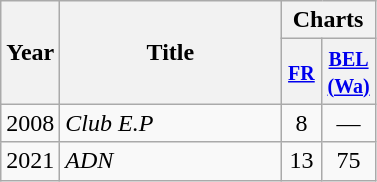<table class="wikitable">
<tr>
<th align="center" rowspan="2" width="10">Year</th>
<th align="center" rowspan="2" width="140">Title</th>
<th align="center" colspan="2">Charts</th>
</tr>
<tr>
<th width="20"><small><a href='#'>FR</a></small><br></th>
<th width="20"><small><a href='#'>BEL<br>(Wa)</a></small><br></th>
</tr>
<tr>
<td align="center">2008</td>
<td><em>Club E.P</em></td>
<td align="center">8</td>
<td align="center">—</td>
</tr>
<tr>
<td align="center">2021</td>
<td><em>ADN</em></td>
<td align="center">13</td>
<td align="center">75</td>
</tr>
</table>
